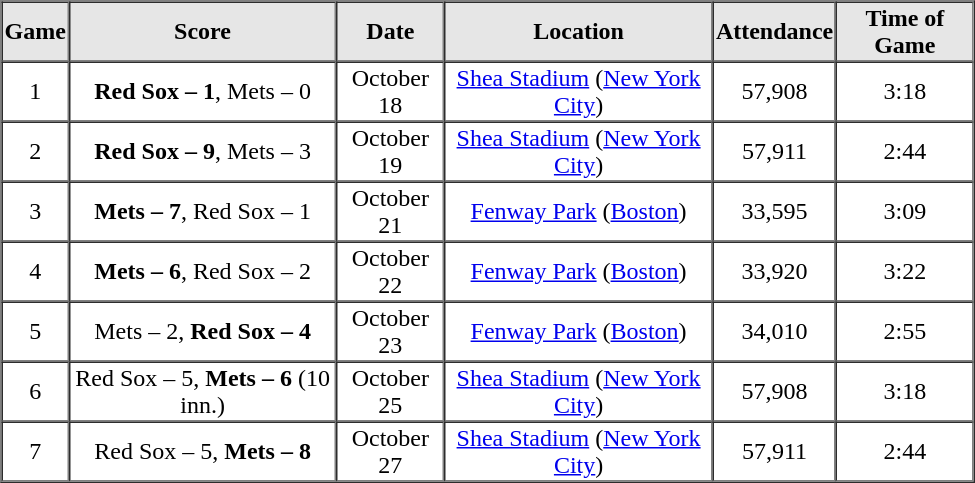<table border=1 cellspacing=0 width=650 style="margin-left:3em;">
<tr style="text-align:center; background-color:#e6e6e6;">
<th width=>Game</th>
<th width=>Score</th>
<th width=>Date</th>
<th width=>Location</th>
<th width=>Attendance</th>
<th width=>Time of Game</th>
</tr>
<tr style="text-align:center;">
<td>1</td>
<td><strong>Red Sox – 1</strong>, Mets – 0</td>
<td>October 18</td>
<td><a href='#'>Shea Stadium</a> (<a href='#'>New York City</a>)</td>
<td>57,908</td>
<td>3:18</td>
</tr>
<tr style="text-align:center;">
<td>2</td>
<td><strong>Red Sox – 9</strong>, Mets – 3</td>
<td>October 19</td>
<td><a href='#'>Shea Stadium</a> (<a href='#'>New York City</a>)</td>
<td>57,911</td>
<td>2:44</td>
</tr>
<tr style="text-align:center;">
<td>3</td>
<td><strong>Mets – 7</strong>, Red Sox – 1</td>
<td>October 21</td>
<td><a href='#'>Fenway Park</a> (<a href='#'>Boston</a>)</td>
<td>33,595</td>
<td>3:09</td>
</tr>
<tr style="text-align:center;">
<td>4</td>
<td><strong>Mets – 6</strong>, Red Sox – 2</td>
<td>October 22</td>
<td><a href='#'>Fenway Park</a> (<a href='#'>Boston</a>)</td>
<td>33,920</td>
<td>3:22</td>
</tr>
<tr style="text-align:center;">
<td>5</td>
<td>Mets – 2, <strong>Red Sox – 4</strong></td>
<td>October 23</td>
<td><a href='#'>Fenway Park</a> (<a href='#'>Boston</a>)</td>
<td>34,010</td>
<td>2:55</td>
</tr>
<tr style="text-align:center;">
<td>6</td>
<td>Red Sox – 5, <strong>Mets – 6</strong> (10 inn.)</td>
<td>October 25</td>
<td><a href='#'>Shea Stadium</a> (<a href='#'>New York City</a>)</td>
<td>57,908</td>
<td>3:18</td>
</tr>
<tr style="text-align:center;">
<td>7</td>
<td>Red Sox – 5, <strong>Mets – 8</strong></td>
<td>October 27</td>
<td><a href='#'>Shea Stadium</a> (<a href='#'>New York City</a>)</td>
<td>57,911</td>
<td>2:44</td>
</tr>
<tr style="text-align:center;">
</tr>
</table>
